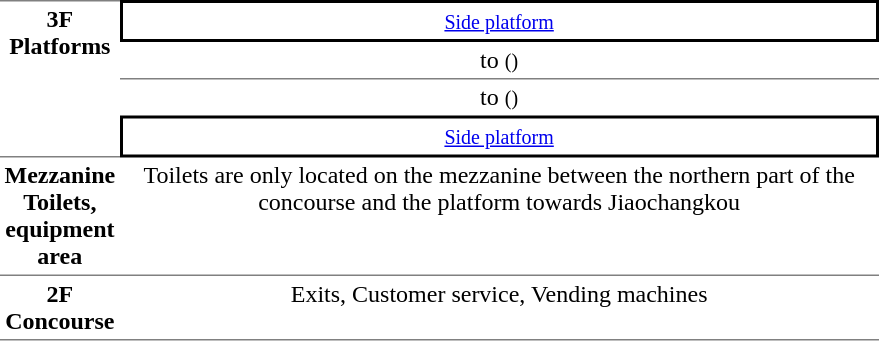<table table border=0 cellspacing=0 cellpadding=3>
<tr>
<td style="border-bottom:solid 1px gray; border-top:solid 1px gray;text-align:center" rowspan="4" valign=top width=50><strong>3F<br>Platforms</strong></td>
<td style="border-right:solid 2px black;border-left:solid 2px black;border-top:solid 2px black;border-bottom:solid 2px black;text-align:center;"><small><a href='#'>Side platform</a></small></td>
</tr>
<tr>
<td style="border-bottom:solid 1px gray;text-align:center;">  to  <small>()</small></td>
</tr>
<tr>
<td style="border-bottom:solid 0px gray;text-align:center;"> to  <small>()</small> </td>
</tr>
<tr>
<td style="border-right:solid 2px black;border-left:solid 2px black;border-top:solid 2px black;border-bottom:solid 2px black;text-align:center;"><small><a href='#'>Side platform</a></small></td>
</tr>
<tr>
<td style="border-bottom:solid 1px gray; border-top:solid 0px gray;text-align:center" valign=top><strong>Mezzanine<br>Toilets, equipment area</strong></td>
<td style="border-bottom:solid 1px gray; border-top:solid 0px gray;text-align:center;" valign=top width=500>Toilets are only located on the mezzanine between the northern part of the concourse and the platform towards Jiaochangkou</td>
</tr>
<tr>
<td style="border-bottom:solid 1px gray; border-top:solid 0px gray;text-align:center" valign=top><strong>2F<br>Concourse</strong></td>
<td style="border-bottom:solid 1px gray; border-top:solid 0px gray;text-align:center" valign=top width=500>Exits, Customer service, Vending machines</td>
</tr>
</table>
